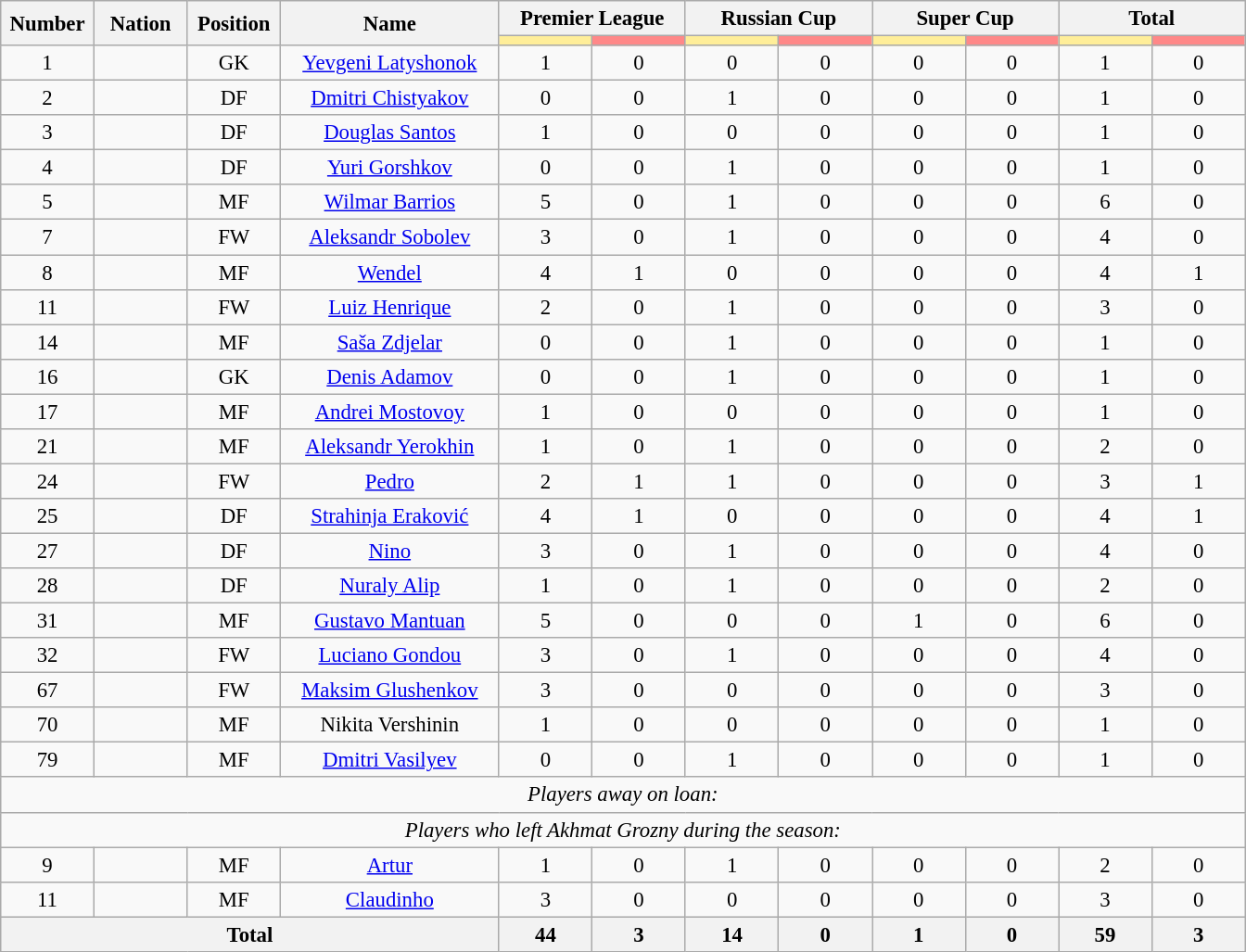<table class="wikitable" style="font-size: 95%; text-align: center;">
<tr>
<th rowspan=2 width=60>Number</th>
<th rowspan=2 width=60>Nation</th>
<th rowspan=2 width=60>Position</th>
<th rowspan=2 width=150>Name</th>
<th colspan=2>Premier League</th>
<th colspan=2>Russian Cup</th>
<th colspan=2>Super Cup</th>
<th colspan=2>Total</th>
</tr>
<tr>
<th style="width:60px; background:#fe9;"></th>
<th style="width:60px; background:#ff8888;"></th>
<th style="width:60px; background:#fe9;"></th>
<th style="width:60px; background:#ff8888;"></th>
<th style="width:60px; background:#fe9;"></th>
<th style="width:60px; background:#ff8888;"></th>
<th style="width:60px; background:#fe9;"></th>
<th style="width:60px; background:#ff8888;"></th>
</tr>
<tr>
<td>1</td>
<td></td>
<td>GK</td>
<td><a href='#'>Yevgeni Latyshonok</a></td>
<td>1</td>
<td>0</td>
<td>0</td>
<td>0</td>
<td>0</td>
<td>0</td>
<td>1</td>
<td>0</td>
</tr>
<tr>
<td>2</td>
<td></td>
<td>DF</td>
<td><a href='#'>Dmitri Chistyakov</a></td>
<td>0</td>
<td>0</td>
<td>1</td>
<td>0</td>
<td>0</td>
<td>0</td>
<td>1</td>
<td>0</td>
</tr>
<tr>
<td>3</td>
<td></td>
<td>DF</td>
<td><a href='#'>Douglas Santos</a></td>
<td>1</td>
<td>0</td>
<td>0</td>
<td>0</td>
<td>0</td>
<td>0</td>
<td>1</td>
<td>0</td>
</tr>
<tr>
<td>4</td>
<td></td>
<td>DF</td>
<td><a href='#'>Yuri Gorshkov</a></td>
<td>0</td>
<td>0</td>
<td>1</td>
<td>0</td>
<td>0</td>
<td>0</td>
<td>1</td>
<td>0</td>
</tr>
<tr>
<td>5</td>
<td></td>
<td>MF</td>
<td><a href='#'>Wilmar Barrios</a></td>
<td>5</td>
<td>0</td>
<td>1</td>
<td>0</td>
<td>0</td>
<td>0</td>
<td>6</td>
<td>0</td>
</tr>
<tr>
<td>7</td>
<td></td>
<td>FW</td>
<td><a href='#'>Aleksandr Sobolev</a></td>
<td>3</td>
<td>0</td>
<td>1</td>
<td>0</td>
<td>0</td>
<td>0</td>
<td>4</td>
<td>0</td>
</tr>
<tr>
<td>8</td>
<td></td>
<td>MF</td>
<td><a href='#'>Wendel</a></td>
<td>4</td>
<td>1</td>
<td>0</td>
<td>0</td>
<td>0</td>
<td>0</td>
<td>4</td>
<td>1</td>
</tr>
<tr>
<td>11</td>
<td></td>
<td>FW</td>
<td><a href='#'>Luiz Henrique</a></td>
<td>2</td>
<td>0</td>
<td>1</td>
<td>0</td>
<td>0</td>
<td>0</td>
<td>3</td>
<td>0</td>
</tr>
<tr>
<td>14</td>
<td></td>
<td>MF</td>
<td><a href='#'>Saša Zdjelar</a></td>
<td>0</td>
<td>0</td>
<td>1</td>
<td>0</td>
<td>0</td>
<td>0</td>
<td>1</td>
<td>0</td>
</tr>
<tr>
<td>16</td>
<td></td>
<td>GK</td>
<td><a href='#'>Denis Adamov</a></td>
<td>0</td>
<td>0</td>
<td>1</td>
<td>0</td>
<td>0</td>
<td>0</td>
<td>1</td>
<td>0</td>
</tr>
<tr>
<td>17</td>
<td></td>
<td>MF</td>
<td><a href='#'>Andrei Mostovoy</a></td>
<td>1</td>
<td>0</td>
<td>0</td>
<td>0</td>
<td>0</td>
<td>0</td>
<td>1</td>
<td>0</td>
</tr>
<tr>
<td>21</td>
<td></td>
<td>MF</td>
<td><a href='#'>Aleksandr Yerokhin</a></td>
<td>1</td>
<td>0</td>
<td>1</td>
<td>0</td>
<td>0</td>
<td>0</td>
<td>2</td>
<td>0</td>
</tr>
<tr>
<td>24</td>
<td></td>
<td>FW</td>
<td><a href='#'>Pedro</a></td>
<td>2</td>
<td>1</td>
<td>1</td>
<td>0</td>
<td>0</td>
<td>0</td>
<td>3</td>
<td>1</td>
</tr>
<tr>
<td>25</td>
<td></td>
<td>DF</td>
<td><a href='#'>Strahinja Eraković</a></td>
<td>4</td>
<td>1</td>
<td>0</td>
<td>0</td>
<td>0</td>
<td>0</td>
<td>4</td>
<td>1</td>
</tr>
<tr>
<td>27</td>
<td></td>
<td>DF</td>
<td><a href='#'>Nino</a></td>
<td>3</td>
<td>0</td>
<td>1</td>
<td>0</td>
<td>0</td>
<td>0</td>
<td>4</td>
<td>0</td>
</tr>
<tr>
<td>28</td>
<td></td>
<td>DF</td>
<td><a href='#'>Nuraly Alip</a></td>
<td>1</td>
<td>0</td>
<td>1</td>
<td>0</td>
<td>0</td>
<td>0</td>
<td>2</td>
<td>0</td>
</tr>
<tr>
<td>31</td>
<td></td>
<td>MF</td>
<td><a href='#'>Gustavo Mantuan</a></td>
<td>5</td>
<td>0</td>
<td>0</td>
<td>0</td>
<td>1</td>
<td>0</td>
<td>6</td>
<td>0</td>
</tr>
<tr>
<td>32</td>
<td></td>
<td>FW</td>
<td><a href='#'>Luciano Gondou</a></td>
<td>3</td>
<td>0</td>
<td>1</td>
<td>0</td>
<td>0</td>
<td>0</td>
<td>4</td>
<td>0</td>
</tr>
<tr>
<td>67</td>
<td></td>
<td>FW</td>
<td><a href='#'>Maksim Glushenkov</a></td>
<td>3</td>
<td>0</td>
<td>0</td>
<td>0</td>
<td>0</td>
<td>0</td>
<td>3</td>
<td>0</td>
</tr>
<tr>
<td>70</td>
<td></td>
<td>MF</td>
<td>Nikita Vershinin</td>
<td>1</td>
<td>0</td>
<td>0</td>
<td>0</td>
<td>0</td>
<td>0</td>
<td>1</td>
<td>0</td>
</tr>
<tr>
<td>79</td>
<td></td>
<td>MF</td>
<td><a href='#'>Dmitri Vasilyev</a></td>
<td>0</td>
<td>0</td>
<td>1</td>
<td>0</td>
<td>0</td>
<td>0</td>
<td>1</td>
<td>0</td>
</tr>
<tr>
<td colspan="14"><em>Players away on loan:</em></td>
</tr>
<tr>
<td colspan="14"><em>Players who left Akhmat Grozny during the season:</em></td>
</tr>
<tr>
<td>9</td>
<td></td>
<td>MF</td>
<td><a href='#'>Artur</a></td>
<td>1</td>
<td>0</td>
<td>1</td>
<td>0</td>
<td>0</td>
<td>0</td>
<td>2</td>
<td>0</td>
</tr>
<tr>
<td>11</td>
<td></td>
<td>MF</td>
<td><a href='#'>Claudinho</a></td>
<td>3</td>
<td>0</td>
<td>0</td>
<td>0</td>
<td>0</td>
<td>0</td>
<td>3</td>
<td>0</td>
</tr>
<tr>
<th colspan=4>Total</th>
<th>44</th>
<th>3</th>
<th>14</th>
<th>0</th>
<th>1</th>
<th>0</th>
<th>59</th>
<th>3</th>
</tr>
</table>
